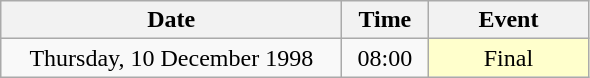<table class = "wikitable" style="text-align:center;">
<tr>
<th width=220>Date</th>
<th width=50>Time</th>
<th width=100>Event</th>
</tr>
<tr>
<td>Thursday, 10 December 1998</td>
<td>08:00</td>
<td bgcolor=ffffcc>Final</td>
</tr>
</table>
